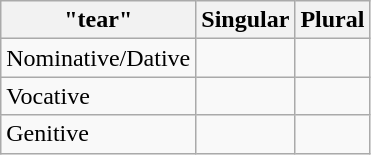<table class="wikitable">
<tr>
<th> "tear"</th>
<th>Singular</th>
<th>Plural</th>
</tr>
<tr>
<td>Nominative/Dative</td>
<td> </td>
<td> </td>
</tr>
<tr>
<td>Vocative</td>
<td> </td>
<td> </td>
</tr>
<tr>
<td>Genitive</td>
<td> </td>
<td> </td>
</tr>
</table>
